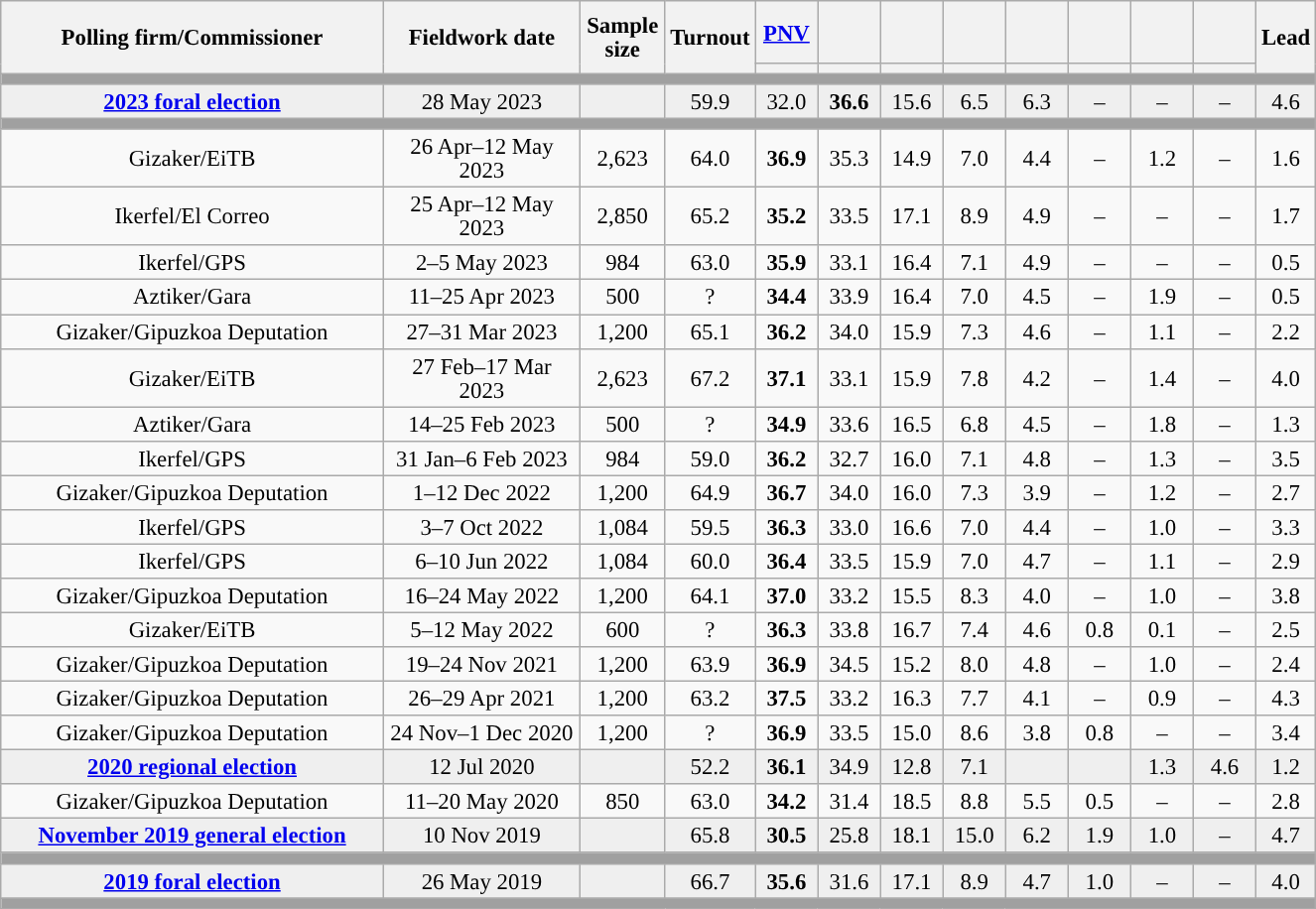<table class="wikitable collapsible collapsed" style="text-align:center; font-size:95%; line-height:16px;">
<tr style="height:42px;">
<th style="width:250px;" rowspan="2">Polling firm/Commissioner</th>
<th style="width:125px;" rowspan="2">Fieldwork date</th>
<th style="width:50px;" rowspan="2">Sample size</th>
<th style="width:45px;" rowspan="2">Turnout</th>
<th style="width:35px;"><a href='#'>PNV</a></th>
<th style="width:35px;"></th>
<th style="width:35px;"></th>
<th style="width:35px;"></th>
<th style="width:35px;"></th>
<th style="width:35px;"></th>
<th style="width:35px;"></th>
<th style="width:35px;"></th>
<th style="width:30px;" rowspan="2">Lead</th>
</tr>
<tr>
<th style="color:inherit;background:"></th>
<th style="color:inherit;background:"></th>
<th style="color:inherit;background:"></th>
<th style="color:inherit;background:"></th>
<th style="color:inherit;background:"></th>
<th style="color:inherit;background:"></th>
<th style="color:inherit;background:"></th>
<th style="color:inherit;background:"></th>
</tr>
<tr>
<td colspan="13" style="background:#A0A0A0"></td>
</tr>
<tr style="background:#EFEFEF;">
<td><strong><a href='#'>2023 foral election</a></strong></td>
<td>28 May 2023</td>
<td></td>
<td>59.9</td>
<td>32.0<br></td>
<td><strong>36.6</strong><br></td>
<td>15.6<br></td>
<td>6.5<br></td>
<td>6.3<br></td>
<td>–</td>
<td>–</td>
<td>–</td>
<td style="background:">4.6</td>
</tr>
<tr>
<td colspan="13" style="background:#A0A0A0"></td>
</tr>
<tr>
<td>Gizaker/EiTB</td>
<td>26 Apr–12 May 2023</td>
<td>2,623</td>
<td>64.0</td>
<td><strong>36.9</strong><br></td>
<td>35.3<br></td>
<td>14.9<br></td>
<td>7.0<br></td>
<td>4.4<br></td>
<td>–</td>
<td>1.2<br></td>
<td>–</td>
<td style="background:">1.6</td>
</tr>
<tr>
<td>Ikerfel/El Correo</td>
<td>25 Apr–12 May 2023</td>
<td>2,850</td>
<td>65.2</td>
<td><strong>35.2</strong><br></td>
<td>33.5<br></td>
<td>17.1<br></td>
<td>8.9<br></td>
<td>4.9<br></td>
<td>–</td>
<td>–</td>
<td>–</td>
<td style="background:">1.7</td>
</tr>
<tr>
<td>Ikerfel/GPS</td>
<td>2–5 May 2023</td>
<td>984</td>
<td>63.0</td>
<td><strong>35.9</strong></td>
<td>33.1</td>
<td>16.4</td>
<td>7.1</td>
<td>4.9</td>
<td>–</td>
<td>–</td>
<td>–</td>
<td style="background:">0.5</td>
</tr>
<tr>
<td>Aztiker/Gara</td>
<td>11–25 Apr 2023</td>
<td>500</td>
<td>?</td>
<td><strong>34.4</strong><br></td>
<td>33.9<br></td>
<td>16.4<br></td>
<td>7.0<br></td>
<td>4.5<br></td>
<td>–</td>
<td>1.9<br></td>
<td>–</td>
<td style="background:">0.5</td>
</tr>
<tr>
<td>Gizaker/Gipuzkoa Deputation</td>
<td>27–31 Mar 2023</td>
<td>1,200</td>
<td>65.1</td>
<td><strong>36.2</strong><br></td>
<td>34.0<br></td>
<td>15.9<br></td>
<td>7.3<br></td>
<td>4.6<br></td>
<td>–</td>
<td>1.1<br></td>
<td>–</td>
<td style="background:">2.2</td>
</tr>
<tr>
<td>Gizaker/EiTB</td>
<td>27 Feb–17 Mar 2023</td>
<td>2,623</td>
<td>67.2</td>
<td><strong>37.1</strong><br></td>
<td>33.1<br></td>
<td>15.9<br></td>
<td>7.8<br></td>
<td>4.2<br></td>
<td>–</td>
<td>1.4<br></td>
<td>–</td>
<td style="background:">4.0</td>
</tr>
<tr>
<td>Aztiker/Gara</td>
<td>14–25 Feb 2023</td>
<td>500</td>
<td>?</td>
<td><strong>34.9</strong><br></td>
<td>33.6<br></td>
<td>16.5<br></td>
<td>6.8<br></td>
<td>4.5<br></td>
<td>–</td>
<td>1.8<br></td>
<td>–</td>
<td style="background:">1.3</td>
</tr>
<tr>
<td>Ikerfel/GPS</td>
<td>31 Jan–6 Feb 2023</td>
<td>984</td>
<td>59.0</td>
<td><strong>36.2</strong></td>
<td>32.7</td>
<td>16.0</td>
<td>7.1</td>
<td>4.8</td>
<td>–</td>
<td>1.3</td>
<td>–</td>
<td style="background:">3.5</td>
</tr>
<tr>
<td>Gizaker/Gipuzkoa Deputation</td>
<td>1–12 Dec 2022</td>
<td>1,200</td>
<td>64.9</td>
<td><strong>36.7</strong><br></td>
<td>34.0<br></td>
<td>16.0<br></td>
<td>7.3<br></td>
<td>3.9<br></td>
<td>–</td>
<td>1.2<br></td>
<td>–</td>
<td style="background:">2.7</td>
</tr>
<tr>
<td>Ikerfel/GPS</td>
<td>3–7 Oct 2022</td>
<td>1,084</td>
<td>59.5</td>
<td><strong>36.3</strong></td>
<td>33.0</td>
<td>16.6</td>
<td>7.0</td>
<td>4.4</td>
<td>–</td>
<td>1.0</td>
<td>–</td>
<td style="background:">3.3</td>
</tr>
<tr>
<td>Ikerfel/GPS</td>
<td>6–10 Jun 2022</td>
<td>1,084</td>
<td>60.0</td>
<td><strong>36.4</strong></td>
<td>33.5</td>
<td>15.9</td>
<td>7.0</td>
<td>4.7</td>
<td>–</td>
<td>1.1</td>
<td>–</td>
<td style="background:">2.9</td>
</tr>
<tr>
<td>Gizaker/Gipuzkoa Deputation</td>
<td>16–24 May 2022</td>
<td>1,200</td>
<td>64.1</td>
<td><strong>37.0</strong><br></td>
<td>33.2<br></td>
<td>15.5<br></td>
<td>8.3<br></td>
<td>4.0<br></td>
<td>–</td>
<td>1.0<br></td>
<td>–</td>
<td style="background:">3.8</td>
</tr>
<tr>
<td>Gizaker/EiTB</td>
<td>5–12 May 2022</td>
<td>600</td>
<td>?</td>
<td><strong>36.3</strong></td>
<td>33.8</td>
<td>16.7</td>
<td>7.4</td>
<td>4.6</td>
<td>0.8</td>
<td>0.1</td>
<td>–</td>
<td style="background:">2.5</td>
</tr>
<tr>
<td>Gizaker/Gipuzkoa Deputation</td>
<td>19–24 Nov 2021</td>
<td>1,200</td>
<td>63.9</td>
<td><strong>36.9</strong><br></td>
<td>34.5<br></td>
<td>15.2<br></td>
<td>8.0<br></td>
<td>4.8<br></td>
<td>–</td>
<td>1.0<br></td>
<td>–</td>
<td style="background:">2.4</td>
</tr>
<tr>
<td>Gizaker/Gipuzkoa Deputation</td>
<td>26–29 Apr 2021</td>
<td>1,200</td>
<td>63.2</td>
<td><strong>37.5</strong><br></td>
<td>33.2<br></td>
<td>16.3<br></td>
<td>7.7<br></td>
<td>4.1<br></td>
<td>–</td>
<td>0.9<br></td>
<td>–</td>
<td style="background:">4.3</td>
</tr>
<tr>
<td>Gizaker/Gipuzkoa Deputation</td>
<td>24 Nov–1 Dec 2020</td>
<td>1,200</td>
<td>?</td>
<td><strong>36.9</strong><br></td>
<td>33.5<br></td>
<td>15.0<br></td>
<td>8.6<br></td>
<td>3.8<br></td>
<td>0.8<br></td>
<td>–</td>
<td>–</td>
<td style="background:">3.4</td>
</tr>
<tr style="background:#EFEFEF;">
<td><strong><a href='#'>2020 regional election</a></strong></td>
<td>12 Jul 2020</td>
<td></td>
<td>52.2</td>
<td><strong>36.1</strong></td>
<td>34.9</td>
<td>12.8</td>
<td>7.1</td>
<td></td>
<td></td>
<td>1.3</td>
<td>4.6</td>
<td style="background:">1.2</td>
</tr>
<tr>
<td>Gizaker/Gipuzkoa Deputation</td>
<td>11–20 May 2020</td>
<td>850</td>
<td>63.0</td>
<td><strong>34.2</strong></td>
<td>31.4</td>
<td>18.5</td>
<td>8.8</td>
<td>5.5</td>
<td>0.5</td>
<td>–</td>
<td>–</td>
<td style="background:">2.8</td>
</tr>
<tr style="background:#EFEFEF;">
<td><strong><a href='#'>November 2019 general election</a></strong></td>
<td>10 Nov 2019</td>
<td></td>
<td>65.8</td>
<td><strong>30.5</strong></td>
<td>25.8</td>
<td>18.1</td>
<td>15.0</td>
<td>6.2</td>
<td>1.9</td>
<td>1.0</td>
<td>–</td>
<td style="background:">4.7</td>
</tr>
<tr>
<td colspan="13" style="background:#A0A0A0"></td>
</tr>
<tr style="background:#EFEFEF;">
<td><strong><a href='#'>2019 foral election</a></strong></td>
<td>26 May 2019</td>
<td></td>
<td>66.7</td>
<td><strong>35.6</strong><br></td>
<td>31.6<br></td>
<td>17.1<br></td>
<td>8.9<br></td>
<td>4.7<br></td>
<td>1.0<br></td>
<td>–</td>
<td>–</td>
<td style="background:">4.0</td>
</tr>
<tr>
<td colspan="13" style="background:#A0A0A0"></td>
</tr>
</table>
